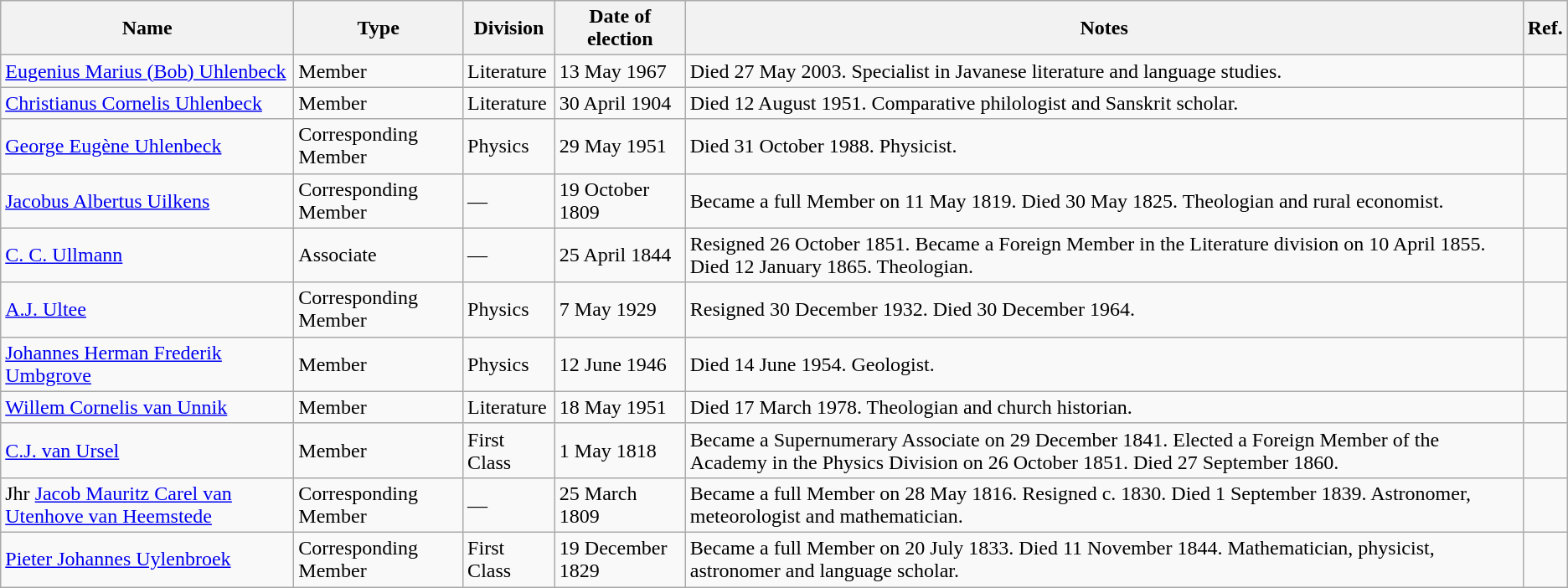<table class="wikitable">
<tr>
<th>Name</th>
<th>Type</th>
<th>Division</th>
<th>Date of election</th>
<th>Notes</th>
<th>Ref.</th>
</tr>
<tr>
<td><a href='#'>Eugenius Marius (Bob) Uhlenbeck</a></td>
<td>Member</td>
<td>Literature</td>
<td>13 May 1967</td>
<td>Died 27 May 2003. Specialist in Javanese literature and language studies.</td>
<td></td>
</tr>
<tr>
<td><a href='#'>Christianus Cornelis Uhlenbeck</a></td>
<td>Member</td>
<td>Literature</td>
<td>30 April 1904</td>
<td>Died 12 August 1951. Comparative philologist and Sanskrit scholar.</td>
<td></td>
</tr>
<tr>
<td><a href='#'>George Eugène Uhlenbeck</a></td>
<td>Corresponding Member</td>
<td>Physics</td>
<td>29 May 1951</td>
<td>Died 31 October 1988. Physicist.</td>
<td></td>
</tr>
<tr>
<td><a href='#'>Jacobus Albertus Uilkens</a></td>
<td>Corresponding Member</td>
<td>—</td>
<td>19 October 1809</td>
<td>Became a full Member on 11 May 1819. Died 30 May 1825. Theologian and rural economist.</td>
<td></td>
</tr>
<tr>
<td><a href='#'>C. C. Ullmann</a></td>
<td>Associate</td>
<td>—</td>
<td>25 April 1844</td>
<td>Resigned 26 October 1851. Became a Foreign Member in the Literature division on 10 April 1855. Died 12 January 1865. Theologian.</td>
<td></td>
</tr>
<tr>
<td><a href='#'>A.J. Ultee</a></td>
<td>Corresponding Member</td>
<td>Physics</td>
<td>7 May 1929</td>
<td>Resigned 30 December 1932. Died 30 December 1964.</td>
<td></td>
</tr>
<tr>
<td><a href='#'>Johannes Herman Frederik Umbgrove</a></td>
<td>Member</td>
<td>Physics</td>
<td>12 June 1946</td>
<td>Died 14 June 1954. Geologist.</td>
<td></td>
</tr>
<tr>
<td><a href='#'>Willem Cornelis van Unnik</a></td>
<td>Member</td>
<td>Literature</td>
<td>18 May 1951</td>
<td>Died 17 March 1978. Theologian and church historian.</td>
<td></td>
</tr>
<tr>
<td><a href='#'>C.J. van Ursel</a></td>
<td>Member</td>
<td>First Class</td>
<td>1 May 1818</td>
<td>Became a Supernumerary Associate on 29 December 1841. Elected a Foreign Member of the Academy in the Physics Division on 26 October 1851. Died 27 September 1860.</td>
<td></td>
</tr>
<tr>
<td>Jhr <a href='#'>Jacob Mauritz Carel van Utenhove van Heemstede</a></td>
<td>Corresponding Member</td>
<td>—</td>
<td>25 March 1809</td>
<td>Became a full Member on 28 May 1816. Resigned c. 1830. Died 1 September 1839. Astronomer, meteorologist and mathematician.</td>
<td></td>
</tr>
<tr>
<td><a href='#'>Pieter Johannes Uylenbroek</a></td>
<td>Corresponding Member</td>
<td>First Class</td>
<td>19 December 1829</td>
<td>Became a full Member on 20 July 1833. Died 11 November 1844. Mathematician, physicist, astronomer and language scholar.</td>
<td></td>
</tr>
</table>
